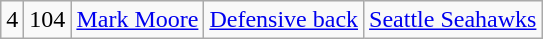<table class="wikitable" style="text-align:center">
<tr>
<td>4</td>
<td>104</td>
<td><a href='#'>Mark Moore</a></td>
<td><a href='#'>Defensive back</a></td>
<td><a href='#'>Seattle Seahawks</a></td>
</tr>
</table>
